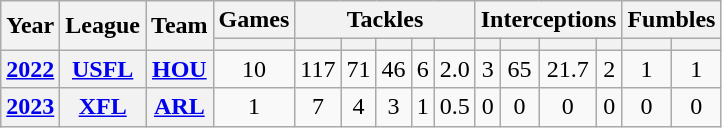<table class="wikitable" style="text-align: center;">
<tr>
<th rowspan="2">Year</th>
<th rowspan="2">League</th>
<th rowspan="2">Team</th>
<th colspan="1">Games</th>
<th colspan="5">Tackles</th>
<th colspan="4">Interceptions</th>
<th colspan="2">Fumbles</th>
</tr>
<tr>
<th></th>
<th></th>
<th></th>
<th></th>
<th></th>
<th></th>
<th></th>
<th></th>
<th></th>
<th></th>
<th></th>
<th></th>
</tr>
<tr>
<th><a href='#'>2022</a></th>
<th><a href='#'>USFL</a></th>
<th><a href='#'>HOU</a></th>
<td>10</td>
<td>117</td>
<td>71</td>
<td>46</td>
<td>6</td>
<td>2.0</td>
<td>3</td>
<td>65</td>
<td>21.7</td>
<td>2</td>
<td>1</td>
<td>1</td>
</tr>
<tr>
<th><a href='#'>2023</a></th>
<th><a href='#'>XFL</a></th>
<th><a href='#'>ARL</a></th>
<td>1</td>
<td>7</td>
<td>4</td>
<td>3</td>
<td>1</td>
<td>0.5</td>
<td>0</td>
<td>0</td>
<td>0</td>
<td>0</td>
<td>0</td>
<td>0</td>
</tr>
</table>
